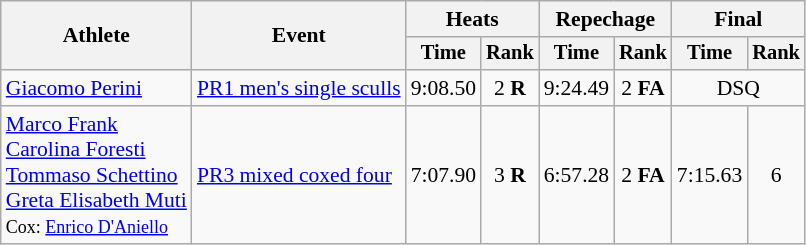<table class="wikitable" style="font-size:90%">
<tr>
<th rowspan=2>Athlete</th>
<th rowspan=2>Event</th>
<th colspan=2>Heats</th>
<th colspan=2>Repechage</th>
<th colspan=2>Final</th>
</tr>
<tr style="font-size:95%">
<th>Time</th>
<th>Rank</th>
<th>Time</th>
<th>Rank</th>
<th>Time</th>
<th>Rank</th>
</tr>
<tr align=center>
<td align=left><a href='#'>Giacomo Perini</a></td>
<td align=left><a href='#'>PR1 men's single sculls</a></td>
<td>9:08.50</td>
<td>2 <strong>R</strong></td>
<td>9:24.49</td>
<td>2 <strong>FA</strong></td>
<td colspan="2">DSQ</td>
</tr>
<tr align=center>
<td align=left><a href='#'>Marco Frank</a><br><a href='#'>Carolina Foresti</a><br><a href='#'>Tommaso Schettino</a><br><a href='#'>Greta Elisabeth Muti</a><br><small>Cox: <a href='#'>Enrico D'Aniello</a></small></td>
<td align=left><a href='#'>PR3 mixed coxed four</a></td>
<td>7:07.90</td>
<td>3 <strong>R</strong></td>
<td>6:57.28</td>
<td>2 <strong>FA</strong></td>
<td>7:15.63</td>
<td rowspan="1">6</td>
</tr>
</table>
